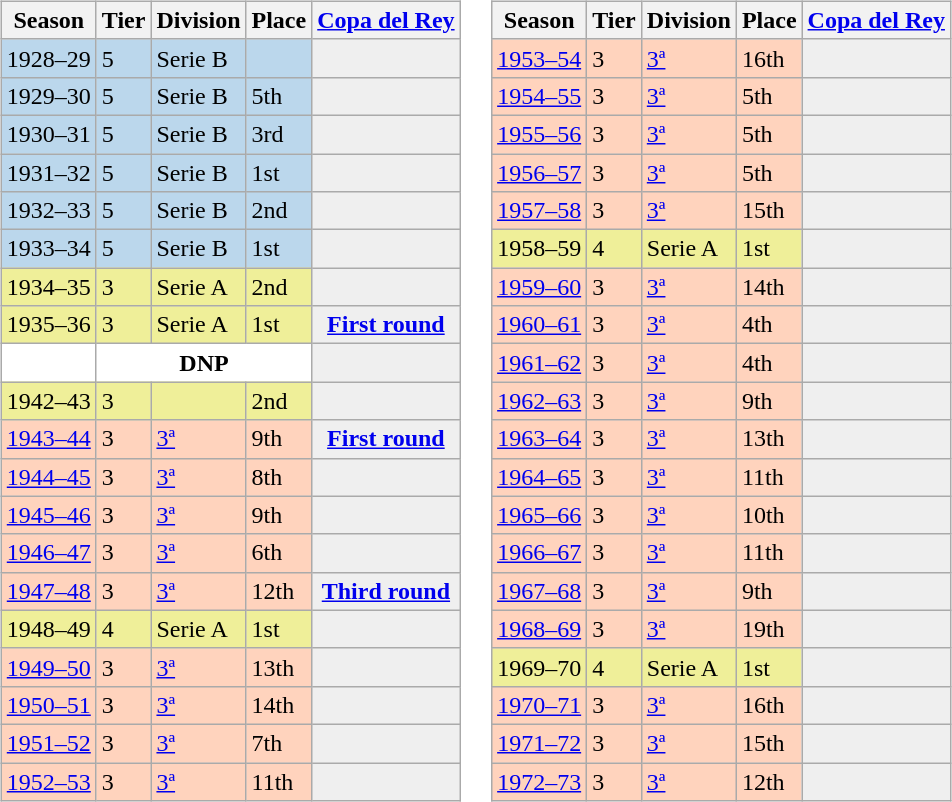<table>
<tr>
<td valign="top" width=0%><br><table class="wikitable">
<tr style="background:#f0f6fa;">
<th>Season</th>
<th>Tier</th>
<th>Division</th>
<th>Place</th>
<th><a href='#'>Copa del Rey</a></th>
</tr>
<tr>
<td style="background:#BBD7EC;">1928–29</td>
<td style="background:#BBD7EC;">5</td>
<td style="background:#BBD7EC;">Serie B</td>
<td style="background:#BBD7EC;"></td>
<th style="background:#efefef;"></th>
</tr>
<tr>
<td style="background:#BBD7EC;">1929–30</td>
<td style="background:#BBD7EC;">5</td>
<td style="background:#BBD7EC;">Serie B</td>
<td style="background:#BBD7EC;">5th</td>
<th style="background:#efefef;"></th>
</tr>
<tr>
<td style="background:#BBD7EC;">1930–31</td>
<td style="background:#BBD7EC;">5</td>
<td style="background:#BBD7EC;">Serie B</td>
<td style="background:#BBD7EC;">3rd</td>
<th style="background:#efefef;"></th>
</tr>
<tr>
<td style="background:#BBD7EC;">1931–32</td>
<td style="background:#BBD7EC;">5</td>
<td style="background:#BBD7EC;">Serie B</td>
<td style="background:#BBD7EC;">1st</td>
<th style="background:#efefef;"></th>
</tr>
<tr>
<td style="background:#BBD7EC;">1932–33</td>
<td style="background:#BBD7EC;">5</td>
<td style="background:#BBD7EC;">Serie B</td>
<td style="background:#BBD7EC;">2nd</td>
<th style="background:#efefef;"></th>
</tr>
<tr>
<td style="background:#BBD7EC;">1933–34</td>
<td style="background:#BBD7EC;">5</td>
<td style="background:#BBD7EC;">Serie B</td>
<td style="background:#BBD7EC;">1st</td>
<th style="background:#efefef;"></th>
</tr>
<tr>
<td style="background:#EFEF99;">1934–35</td>
<td style="background:#EFEF99;">3</td>
<td style="background:#EFEF99;">Serie A</td>
<td style="background:#EFEF99;">2nd</td>
<th style="background:#efefef;"></th>
</tr>
<tr>
<td style="background:#EFEF99;">1935–36</td>
<td style="background:#EFEF99;">3</td>
<td style="background:#EFEF99;">Serie A</td>
<td style="background:#EFEF99;">1st</td>
<th style="background:#efefef;"><a href='#'>First round</a></th>
</tr>
<tr>
<td style="background:#FFFFFF;"></td>
<th style="background:#FFFFFF;" colspan="3">DNP</th>
<th style="background:#efefef;"></th>
</tr>
<tr>
<td style="background:#EFEF99;">1942–43</td>
<td style="background:#EFEF99;">3</td>
<td style="background:#EFEF99;"></td>
<td style="background:#EFEF99;">2nd</td>
<th style="background:#efefef;"></th>
</tr>
<tr>
<td style="background:#FFD3BD;"><a href='#'>1943–44</a></td>
<td style="background:#FFD3BD;">3</td>
<td style="background:#FFD3BD;"><a href='#'>3ª</a></td>
<td style="background:#FFD3BD;">9th</td>
<th style="background:#efefef;"><a href='#'>First round</a></th>
</tr>
<tr>
<td style="background:#FFD3BD;"><a href='#'>1944–45</a></td>
<td style="background:#FFD3BD;">3</td>
<td style="background:#FFD3BD;"><a href='#'>3ª</a></td>
<td style="background:#FFD3BD;">8th</td>
<th style="background:#efefef;"></th>
</tr>
<tr>
<td style="background:#FFD3BD;"><a href='#'>1945–46</a></td>
<td style="background:#FFD3BD;">3</td>
<td style="background:#FFD3BD;"><a href='#'>3ª</a></td>
<td style="background:#FFD3BD;">9th</td>
<th style="background:#efefef;"></th>
</tr>
<tr>
<td style="background:#FFD3BD;"><a href='#'>1946–47</a></td>
<td style="background:#FFD3BD;">3</td>
<td style="background:#FFD3BD;"><a href='#'>3ª</a></td>
<td style="background:#FFD3BD;">6th</td>
<th style="background:#efefef;"></th>
</tr>
<tr>
<td style="background:#FFD3BD;"><a href='#'>1947–48</a></td>
<td style="background:#FFD3BD;">3</td>
<td style="background:#FFD3BD;"><a href='#'>3ª</a></td>
<td style="background:#FFD3BD;">12th</td>
<th style="background:#efefef;"><a href='#'>Third round</a></th>
</tr>
<tr>
<td style="background:#EFEF99;">1948–49</td>
<td style="background:#EFEF99;">4</td>
<td style="background:#EFEF99;">Serie A</td>
<td style="background:#EFEF99;">1st</td>
<th style="background:#efefef;"></th>
</tr>
<tr>
<td style="background:#FFD3BD;"><a href='#'>1949–50</a></td>
<td style="background:#FFD3BD;">3</td>
<td style="background:#FFD3BD;"><a href='#'>3ª</a></td>
<td style="background:#FFD3BD;">13th</td>
<th style="background:#efefef;"></th>
</tr>
<tr>
<td style="background:#FFD3BD;"><a href='#'>1950–51</a></td>
<td style="background:#FFD3BD;">3</td>
<td style="background:#FFD3BD;"><a href='#'>3ª</a></td>
<td style="background:#FFD3BD;">14th</td>
<th style="background:#efefef;"></th>
</tr>
<tr>
<td style="background:#FFD3BD;"><a href='#'>1951–52</a></td>
<td style="background:#FFD3BD;">3</td>
<td style="background:#FFD3BD;"><a href='#'>3ª</a></td>
<td style="background:#FFD3BD;">7th</td>
<th style="background:#efefef;"></th>
</tr>
<tr>
<td style="background:#FFD3BD;"><a href='#'>1952–53</a></td>
<td style="background:#FFD3BD;">3</td>
<td style="background:#FFD3BD;"><a href='#'>3ª</a></td>
<td style="background:#FFD3BD;">11th</td>
<th style="background:#efefef;"></th>
</tr>
</table>
</td>
<td valign="top" width=0%><br><table class="wikitable">
<tr style="background:#f0f6fa;">
<th>Season</th>
<th>Tier</th>
<th>Division</th>
<th>Place</th>
<th><a href='#'>Copa del Rey</a></th>
</tr>
<tr>
<td style="background:#FFD3BD;"><a href='#'>1953–54</a></td>
<td style="background:#FFD3BD;">3</td>
<td style="background:#FFD3BD;"><a href='#'>3ª</a></td>
<td style="background:#FFD3BD;">16th</td>
<th style="background:#efefef;"></th>
</tr>
<tr>
<td style="background:#FFD3BD;"><a href='#'>1954–55</a></td>
<td style="background:#FFD3BD;">3</td>
<td style="background:#FFD3BD;"><a href='#'>3ª</a></td>
<td style="background:#FFD3BD;">5th</td>
<th style="background:#efefef;"></th>
</tr>
<tr>
<td style="background:#FFD3BD;"><a href='#'>1955–56</a></td>
<td style="background:#FFD3BD;">3</td>
<td style="background:#FFD3BD;"><a href='#'>3ª</a></td>
<td style="background:#FFD3BD;">5th</td>
<th style="background:#efefef;"></th>
</tr>
<tr>
<td style="background:#FFD3BD;"><a href='#'>1956–57</a></td>
<td style="background:#FFD3BD;">3</td>
<td style="background:#FFD3BD;"><a href='#'>3ª</a></td>
<td style="background:#FFD3BD;">5th</td>
<th style="background:#efefef;"></th>
</tr>
<tr>
<td style="background:#FFD3BD;"><a href='#'>1957–58</a></td>
<td style="background:#FFD3BD;">3</td>
<td style="background:#FFD3BD;"><a href='#'>3ª</a></td>
<td style="background:#FFD3BD;">15th</td>
<th style="background:#efefef;"></th>
</tr>
<tr>
<td style="background:#EFEF99;">1958–59</td>
<td style="background:#EFEF99;">4</td>
<td style="background:#EFEF99;">Serie A</td>
<td style="background:#EFEF99;">1st</td>
<th style="background:#efefef;"></th>
</tr>
<tr>
<td style="background:#FFD3BD;"><a href='#'>1959–60</a></td>
<td style="background:#FFD3BD;">3</td>
<td style="background:#FFD3BD;"><a href='#'>3ª</a></td>
<td style="background:#FFD3BD;">14th</td>
<th style="background:#efefef;"></th>
</tr>
<tr>
<td style="background:#FFD3BD;"><a href='#'>1960–61</a></td>
<td style="background:#FFD3BD;">3</td>
<td style="background:#FFD3BD;"><a href='#'>3ª</a></td>
<td style="background:#FFD3BD;">4th</td>
<th style="background:#efefef;"></th>
</tr>
<tr>
<td style="background:#FFD3BD;"><a href='#'>1961–62</a></td>
<td style="background:#FFD3BD;">3</td>
<td style="background:#FFD3BD;"><a href='#'>3ª</a></td>
<td style="background:#FFD3BD;">4th</td>
<th style="background:#efefef;"></th>
</tr>
<tr>
<td style="background:#FFD3BD;"><a href='#'>1962–63</a></td>
<td style="background:#FFD3BD;">3</td>
<td style="background:#FFD3BD;"><a href='#'>3ª</a></td>
<td style="background:#FFD3BD;">9th</td>
<th style="background:#efefef;"></th>
</tr>
<tr>
<td style="background:#FFD3BD;"><a href='#'>1963–64</a></td>
<td style="background:#FFD3BD;">3</td>
<td style="background:#FFD3BD;"><a href='#'>3ª</a></td>
<td style="background:#FFD3BD;">13th</td>
<th style="background:#efefef;"></th>
</tr>
<tr>
<td style="background:#FFD3BD;"><a href='#'>1964–65</a></td>
<td style="background:#FFD3BD;">3</td>
<td style="background:#FFD3BD;"><a href='#'>3ª</a></td>
<td style="background:#FFD3BD;">11th</td>
<th style="background:#efefef;"></th>
</tr>
<tr>
<td style="background:#FFD3BD;"><a href='#'>1965–66</a></td>
<td style="background:#FFD3BD;">3</td>
<td style="background:#FFD3BD;"><a href='#'>3ª</a></td>
<td style="background:#FFD3BD;">10th</td>
<th style="background:#efefef;"></th>
</tr>
<tr>
<td style="background:#FFD3BD;"><a href='#'>1966–67</a></td>
<td style="background:#FFD3BD;">3</td>
<td style="background:#FFD3BD;"><a href='#'>3ª</a></td>
<td style="background:#FFD3BD;">11th</td>
<th style="background:#efefef;"></th>
</tr>
<tr>
<td style="background:#FFD3BD;"><a href='#'>1967–68</a></td>
<td style="background:#FFD3BD;">3</td>
<td style="background:#FFD3BD;"><a href='#'>3ª</a></td>
<td style="background:#FFD3BD;">9th</td>
<th style="background:#efefef;"></th>
</tr>
<tr>
<td style="background:#FFD3BD;"><a href='#'>1968–69</a></td>
<td style="background:#FFD3BD;">3</td>
<td style="background:#FFD3BD;"><a href='#'>3ª</a></td>
<td style="background:#FFD3BD;">19th</td>
<th style="background:#efefef;"></th>
</tr>
<tr>
<td style="background:#EFEF99;">1969–70</td>
<td style="background:#EFEF99;">4</td>
<td style="background:#EFEF99;">Serie A</td>
<td style="background:#EFEF99;">1st</td>
<th style="background:#efefef;"></th>
</tr>
<tr>
<td style="background:#FFD3BD;"><a href='#'>1970–71</a></td>
<td style="background:#FFD3BD;">3</td>
<td style="background:#FFD3BD;"><a href='#'>3ª</a></td>
<td style="background:#FFD3BD;">16th</td>
<th style="background:#efefef;"></th>
</tr>
<tr>
<td style="background:#FFD3BD;"><a href='#'>1971–72</a></td>
<td style="background:#FFD3BD;">3</td>
<td style="background:#FFD3BD;"><a href='#'>3ª</a></td>
<td style="background:#FFD3BD;">15th</td>
<th style="background:#efefef;"></th>
</tr>
<tr>
<td style="background:#FFD3BD;"><a href='#'>1972–73</a></td>
<td style="background:#FFD3BD;">3</td>
<td style="background:#FFD3BD;"><a href='#'>3ª</a></td>
<td style="background:#FFD3BD;">12th</td>
<th style="background:#efefef;"></th>
</tr>
</table>
</td>
</tr>
</table>
